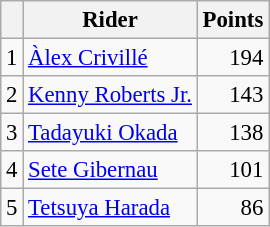<table class="wikitable" style="font-size: 95%;">
<tr>
<th></th>
<th>Rider</th>
<th>Points</th>
</tr>
<tr>
<td align=center>1</td>
<td> <a href='#'>Àlex Crivillé</a></td>
<td align=right>194</td>
</tr>
<tr>
<td align=center>2</td>
<td> <a href='#'>Kenny Roberts Jr.</a></td>
<td align=right>143</td>
</tr>
<tr>
<td align=center>3</td>
<td> <a href='#'>Tadayuki Okada</a></td>
<td align=right>138</td>
</tr>
<tr>
<td align=center>4</td>
<td> <a href='#'>Sete Gibernau</a></td>
<td align=right>101</td>
</tr>
<tr>
<td align=center>5</td>
<td> <a href='#'>Tetsuya Harada</a></td>
<td align=right>86</td>
</tr>
</table>
